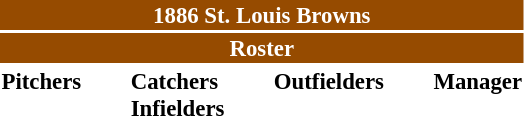<table class="toccolours" style="font-size: 95%;">
<tr>
<th colspan="10" style="background-color: #964B00; color: white; text-align: center;">1886 St. Louis Browns</th>
</tr>
<tr>
<td colspan="10" style="background-color: #964B00; color: white; text-align: center;"><strong>Roster</strong></td>
</tr>
<tr>
<td valign="top"><strong>Pitchers</strong><br>



</td>
<td width="25px"></td>
<td valign="top"><strong>Catchers</strong><br>


<strong>Infielders</strong>




</td>
<td width="25px"></td>
<td valign="top"><strong>Outfielders</strong><br>

</td>
<td width="25px"></td>
<td valign="top"><strong>Manager</strong><br></td>
</tr>
</table>
